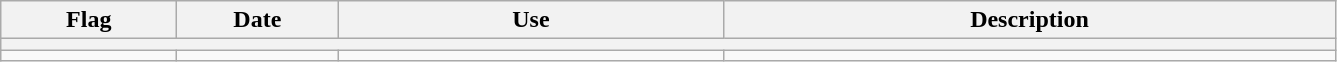<table class="wikitable" style="background:#f9f9f9">
<tr>
<th width="110">Flag</th>
<th width="100">Date</th>
<th width="250">Use</th>
<th width="400">Description</th>
</tr>
<tr>
<th colspan="4"></th>
</tr>
<tr>
<td></td>
<td></td>
<td></td>
<td></td>
</tr>
</table>
